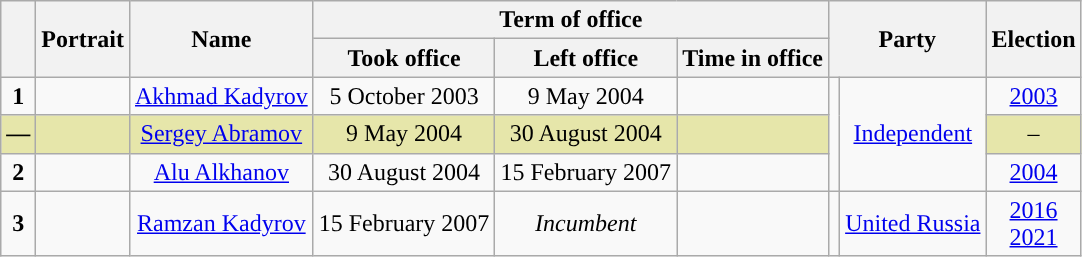<table class="wikitable" style="text-align:center">
<tr>
<th rowspan=2></th>
<th rowspan=2>Portrait</th>
<th rowspan=2>Name<br></th>
<th colspan=3>Term of office</th>
<th colspan=2 rowspan=2>Party</th>
<th rowspan=2>Election</th>
</tr>
<tr>
<th>Took office</th>
<th>Left office</th>
<th>Time in office</th>
</tr>
<tr>
<td><strong>1</strong></td>
<td></td>
<td><a href='#'>Akhmad Kadyrov</a><br></td>
<td>5 October 2003</td>
<td>9 May 2004<br></td>
<td></td>
<td rowspan=3 style="background:"></td>
<td rowspan=3><a href='#'>Independent</a></td>
<td><a href='#'>2003</a></td>
</tr>
<tr style="background:#e6e6aa;">
<td><strong>—</strong></td>
<td></td>
<td><a href='#'>Sergey Abramov</a><br></td>
<td>9 May 2004</td>
<td>30 August 2004</td>
<td></td>
<td>–</td>
</tr>
<tr>
<td><strong>2</strong></td>
<td></td>
<td><a href='#'>Alu Alkhanov</a><br></td>
<td>30 August 2004</td>
<td>15 February 2007</td>
<td></td>
<td><a href='#'>2004</a></td>
</tr>
<tr>
<td><strong>3</strong></td>
<td></td>
<td><a href='#'>Ramzan Kadyrov</a><br></td>
<td>15 February 2007</td>
<td><em>Incumbent</em></td>
<td></td>
<td style="background:"></td>
<td><a href='#'>United Russia</a></td>
<td><a href='#'>2016</a><br><a href='#'>2021</a></td>
</tr>
</table>
